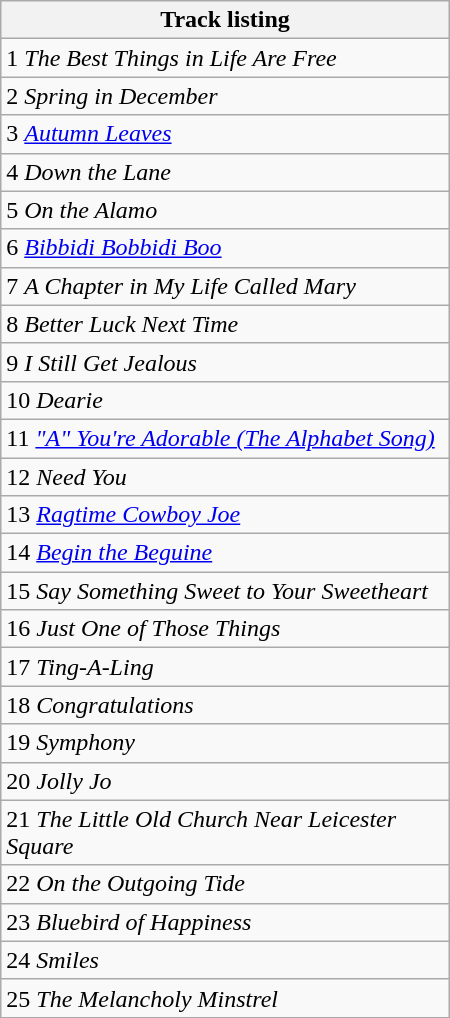<table class="wikitable collapsible collapsed" style="width:300px;">
<tr>
<th>Track listing</th>
</tr>
<tr>
<td>1 <em>The Best Things in Life Are Free</em></td>
</tr>
<tr>
<td>2 <em>Spring in December</em></td>
</tr>
<tr>
<td>3 <em><a href='#'>Autumn Leaves</a></em></td>
</tr>
<tr>
<td>4 <em>Down the Lane</em></td>
</tr>
<tr>
<td>5 <em>On the Alamo</em></td>
</tr>
<tr>
<td>6 <em><a href='#'>Bibbidi Bobbidi Boo</a></em></td>
</tr>
<tr>
<td>7 <em>A Chapter in My Life Called Mary</em></td>
</tr>
<tr>
<td>8 <em>Better Luck Next Time</em></td>
</tr>
<tr>
<td>9 <em>I Still Get Jealous</em></td>
</tr>
<tr>
<td>10 <em>Dearie</em></td>
</tr>
<tr>
<td>11 <em><a href='#'>"A" You're Adorable (The Alphabet Song)</a></em></td>
</tr>
<tr>
<td>12 <em>Need You</em></td>
</tr>
<tr>
<td>13 <em><a href='#'>Ragtime Cowboy Joe</a></em></td>
</tr>
<tr>
<td>14 <em><a href='#'>Begin the Beguine</a></em></td>
</tr>
<tr>
<td>15 <em>Say Something Sweet to Your Sweetheart</em></td>
</tr>
<tr>
<td>16 <em>Just One of Those Things</em></td>
</tr>
<tr>
<td>17 <em>Ting-A-Ling</em></td>
</tr>
<tr>
<td>18 <em>Congratulations</em></td>
</tr>
<tr>
<td>19 <em>Symphony</em></td>
</tr>
<tr>
<td>20 <em>Jolly Jo</em></td>
</tr>
<tr>
<td>21 <em>The Little Old Church Near Leicester Square</em></td>
</tr>
<tr>
<td>22 <em>On the Outgoing Tide</em></td>
</tr>
<tr>
<td>23 <em>Bluebird of Happiness</em></td>
</tr>
<tr>
<td>24 <em>Smiles</em></td>
</tr>
<tr>
<td>25 <em>The Melancholy Minstrel</em></td>
</tr>
</table>
